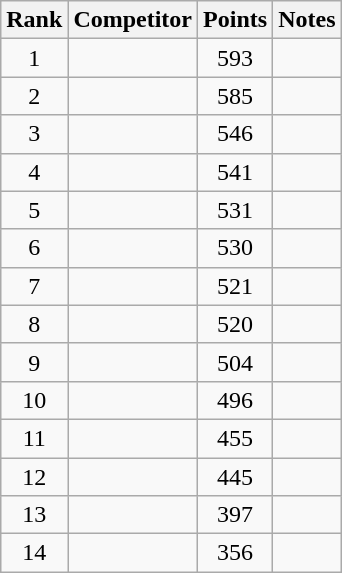<table class=wikitable>
<tr>
<th>Rank</th>
<th>Competitor</th>
<th>Points</th>
<th>Notes</th>
</tr>
<tr align=center>
<td>1</td>
<td align=left></td>
<td>593</td>
<td></td>
</tr>
<tr align=center>
<td>2</td>
<td align=left></td>
<td>585</td>
<td></td>
</tr>
<tr align=center>
<td>3</td>
<td align=left></td>
<td>546</td>
<td></td>
</tr>
<tr align=center>
<td>4</td>
<td align=left></td>
<td>541</td>
<td></td>
</tr>
<tr align=center>
<td>5</td>
<td align=left></td>
<td>531</td>
<td></td>
</tr>
<tr align=center>
<td>6</td>
<td align=left></td>
<td>530</td>
<td></td>
</tr>
<tr align=center>
<td>7</td>
<td align=left></td>
<td>521</td>
<td></td>
</tr>
<tr align=center>
<td>8</td>
<td align=left></td>
<td>520</td>
<td></td>
</tr>
<tr align=center>
<td>9</td>
<td align=left></td>
<td>504</td>
<td></td>
</tr>
<tr align=center>
<td>10</td>
<td align=left></td>
<td>496</td>
<td></td>
</tr>
<tr align=center>
<td>11</td>
<td align=left></td>
<td>455</td>
<td></td>
</tr>
<tr align=center>
<td>12</td>
<td align=left></td>
<td>445</td>
<td></td>
</tr>
<tr align=center>
<td>13</td>
<td align=left></td>
<td>397</td>
<td></td>
</tr>
<tr align=center>
<td>14</td>
<td align=left></td>
<td>356</td>
<td></td>
</tr>
</table>
